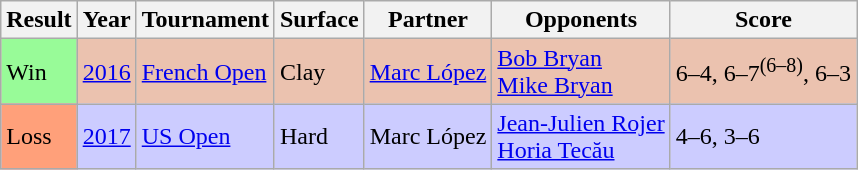<table class="sortable wikitable">
<tr>
<th>Result</th>
<th>Year</th>
<th>Tournament</th>
<th>Surface</th>
<th>Partner</th>
<th>Opponents</th>
<th class="unsortable">Score</th>
</tr>
<tr bgcolor=#EBC2AF>
<td bgcolor=#98FB98>Win</td>
<td><a href='#'>2016</a></td>
<td><a href='#'>French Open</a></td>
<td>Clay</td>
<td> <a href='#'>Marc López</a></td>
<td> <a href='#'>Bob Bryan</a><br> <a href='#'>Mike Bryan</a></td>
<td>6–4, 6–7<sup>(6–8)</sup>, 6–3</td>
</tr>
<tr bgcolor=CCCCFF>
<td bgcolor=FFA07A>Loss</td>
<td><a href='#'>2017</a></td>
<td><a href='#'>US Open</a></td>
<td>Hard</td>
<td> Marc López</td>
<td> <a href='#'>Jean-Julien Rojer</a><br> <a href='#'>Horia Tecău</a></td>
<td>4–6, 3–6</td>
</tr>
</table>
